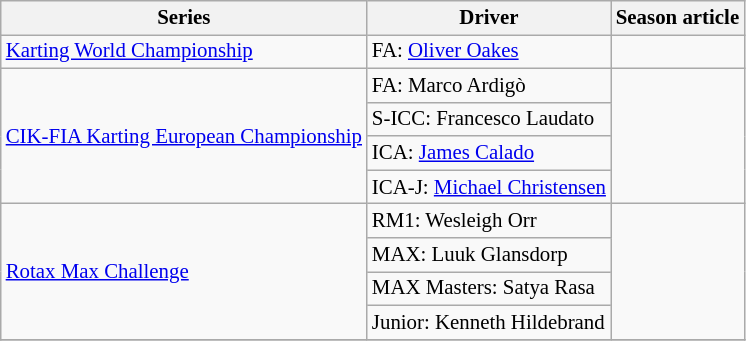<table class="wikitable" style="font-size: 87%;">
<tr>
<th>Series</th>
<th>Driver</th>
<th>Season article</th>
</tr>
<tr>
<td><a href='#'>Karting World Championship</a></td>
<td>FA:  <a href='#'>Oliver Oakes</a></td>
<td></td>
</tr>
<tr>
<td rowspan=4><a href='#'>CIK-FIA Karting European Championship</a></td>
<td>FA:  Marco Ardigò</td>
<td rowspan=4></td>
</tr>
<tr>
<td>S-ICC:  Francesco Laudato</td>
</tr>
<tr>
<td>ICA:  <a href='#'>James Calado</a></td>
</tr>
<tr>
<td>ICA-J:  <a href='#'>Michael Christensen</a></td>
</tr>
<tr>
<td rowspan=4><a href='#'>Rotax Max Challenge</a></td>
<td>RM1:  Wesleigh Orr</td>
<td rowspan=4></td>
</tr>
<tr>
<td>MAX:  Luuk Glansdorp</td>
</tr>
<tr>
<td>MAX Masters:  Satya Rasa</td>
</tr>
<tr>
<td>Junior:  Kenneth Hildebrand</td>
</tr>
<tr>
</tr>
</table>
